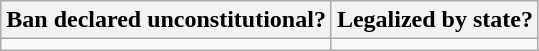<table class="wikitable">
<tr>
<th>Ban declared unconstitutional?</th>
<th>Legalized by state?</th>
</tr>
<tr>
<td></td>
<td></td>
</tr>
</table>
